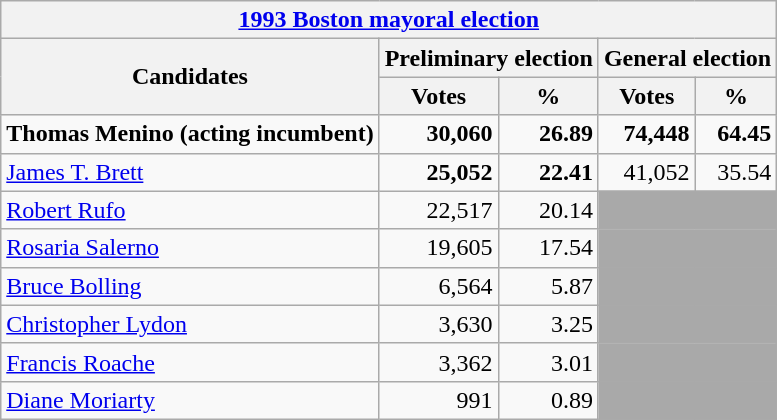<table class=wikitable>
<tr>
<th colspan=5><a href='#'>1993 Boston mayoral election</a></th>
</tr>
<tr>
<th colspan=1 rowspan=2><strong>Candidates</strong></th>
<th colspan=2><strong>Preliminary election</strong></th>
<th colspan=2><strong>General election</strong></th>
</tr>
<tr>
<th>Votes</th>
<th>%</th>
<th>Votes</th>
<th>%</th>
</tr>
<tr>
<td><strong>Thomas Menino (acting incumbent)</strong></td>
<td align="right"><strong>30,060</strong></td>
<td align="right"><strong>26.89</strong></td>
<td align="right"><strong>74,448</strong></td>
<td align="right"><strong>64.45</strong></td>
</tr>
<tr>
<td><a href='#'>James T. Brett</a></td>
<td align="right"><strong>25,052</strong></td>
<td align="right"><strong>22.41</strong></td>
<td align="right">41,052</td>
<td align="right">35.54</td>
</tr>
<tr>
<td><a href='#'>Robert Rufo</a></td>
<td align="right">22,517</td>
<td align="right">20.14</td>
<td colspan=2 bgcolor= darkgray></td>
</tr>
<tr>
<td><a href='#'>Rosaria Salerno</a></td>
<td align="right">19,605</td>
<td align="right">17.54</td>
<td colspan=2 bgcolor= darkgray></td>
</tr>
<tr>
<td><a href='#'>Bruce Bolling</a></td>
<td align="right">6,564</td>
<td align="right">5.87</td>
<td colspan=2 bgcolor= darkgray></td>
</tr>
<tr>
<td><a href='#'>Christopher Lydon</a></td>
<td align="right">3,630</td>
<td align="right">3.25</td>
<td colspan=2 bgcolor= darkgray></td>
</tr>
<tr>
<td><a href='#'>Francis Roache</a></td>
<td align="right">3,362</td>
<td align="right">3.01</td>
<td colspan=2 bgcolor= darkgray></td>
</tr>
<tr>
<td><a href='#'>Diane Moriarty</a></td>
<td align="right">991</td>
<td align="right">0.89</td>
<td colspan=2 bgcolor= darkgray></td>
</tr>
</table>
